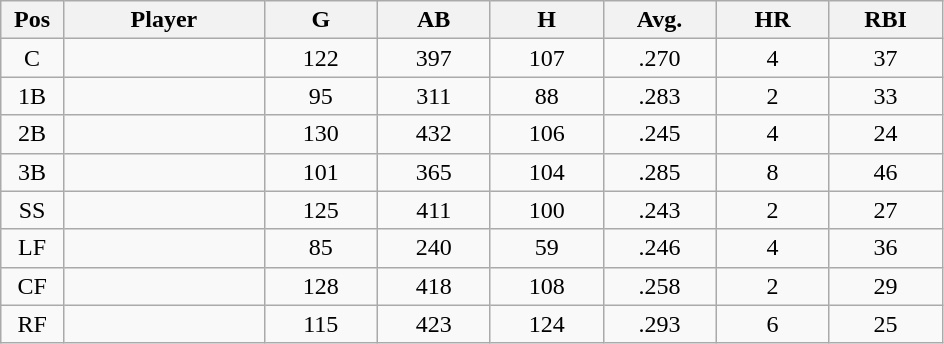<table class="wikitable sortable">
<tr>
<th bgcolor="#DDDDFF" width="5%">Pos</th>
<th bgcolor="#DDDDFF" width="16%">Player</th>
<th bgcolor="#DDDDFF" width="9%">G</th>
<th bgcolor="#DDDDFF" width="9%">AB</th>
<th bgcolor="#DDDDFF" width="9%">H</th>
<th bgcolor="#DDDDFF" width="9%">Avg.</th>
<th bgcolor="#DDDDFF" width="9%">HR</th>
<th bgcolor="#DDDDFF" width="9%">RBI</th>
</tr>
<tr align="center">
<td>C</td>
<td></td>
<td>122</td>
<td>397</td>
<td>107</td>
<td>.270</td>
<td>4</td>
<td>37</td>
</tr>
<tr align="center">
<td>1B</td>
<td></td>
<td>95</td>
<td>311</td>
<td>88</td>
<td>.283</td>
<td>2</td>
<td>33</td>
</tr>
<tr align="center">
<td>2B</td>
<td></td>
<td>130</td>
<td>432</td>
<td>106</td>
<td>.245</td>
<td>4</td>
<td>24</td>
</tr>
<tr align="center">
<td>3B</td>
<td></td>
<td>101</td>
<td>365</td>
<td>104</td>
<td>.285</td>
<td>8</td>
<td>46</td>
</tr>
<tr align="center">
<td>SS</td>
<td></td>
<td>125</td>
<td>411</td>
<td>100</td>
<td>.243</td>
<td>2</td>
<td>27</td>
</tr>
<tr align="center">
<td>LF</td>
<td></td>
<td>85</td>
<td>240</td>
<td>59</td>
<td>.246</td>
<td>4</td>
<td>36</td>
</tr>
<tr align="center">
<td>CF</td>
<td></td>
<td>128</td>
<td>418</td>
<td>108</td>
<td>.258</td>
<td>2</td>
<td>29</td>
</tr>
<tr align="center">
<td>RF</td>
<td></td>
<td>115</td>
<td>423</td>
<td>124</td>
<td>.293</td>
<td>6</td>
<td>25</td>
</tr>
</table>
